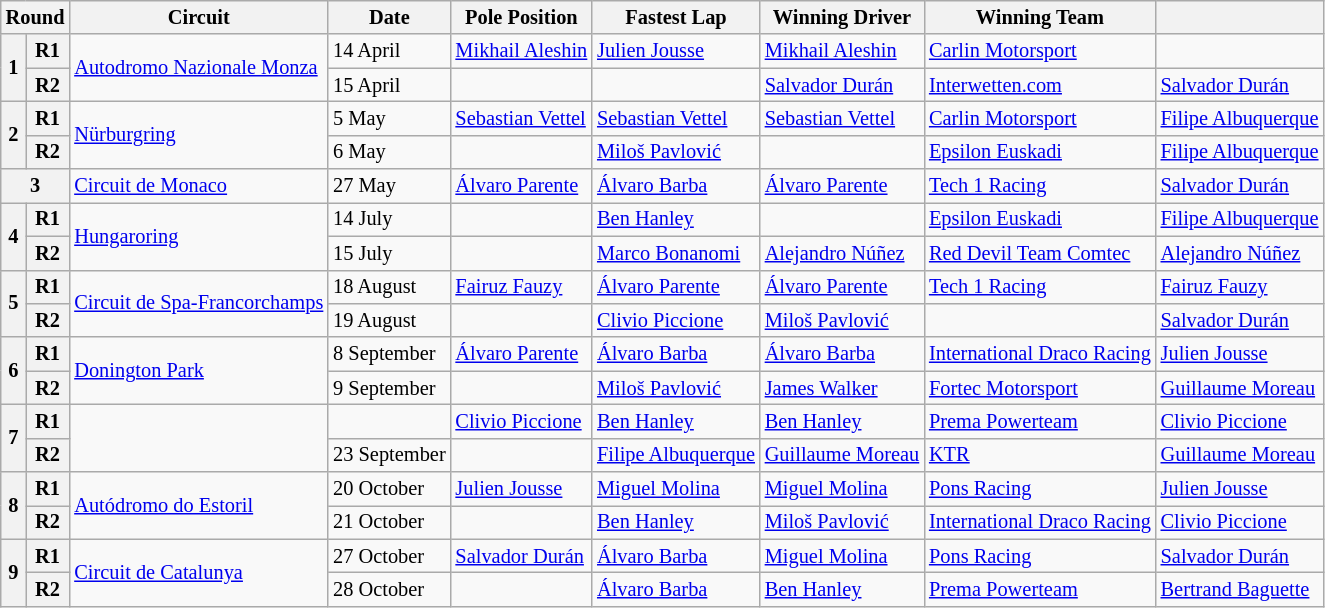<table class="wikitable" style="font-size: 85%">
<tr>
<th colspan=2>Round</th>
<th>Circuit</th>
<th>Date</th>
<th>Pole Position</th>
<th>Fastest Lap</th>
<th>Winning Driver</th>
<th>Winning Team</th>
<th></th>
</tr>
<tr>
<th rowspan=2>1</th>
<th>R1</th>
<td rowspan=2> <a href='#'>Autodromo Nazionale Monza</a></td>
<td>14 April</td>
<td> <a href='#'>Mikhail Aleshin</a></td>
<td> <a href='#'>Julien Jousse</a></td>
<td> <a href='#'>Mikhail Aleshin</a></td>
<td> <a href='#'>Carlin Motorsport</a></td>
<td></td>
</tr>
<tr>
<th>R2</th>
<td>15 April</td>
<td></td>
<td></td>
<td> <a href='#'>Salvador Durán</a></td>
<td> <a href='#'>Interwetten.com</a></td>
<td> <a href='#'>Salvador Durán</a></td>
</tr>
<tr>
<th rowspan=2>2</th>
<th>R1</th>
<td rowspan=2> <a href='#'>Nürburgring</a></td>
<td>5 May</td>
<td> <a href='#'>Sebastian Vettel</a></td>
<td> <a href='#'>Sebastian Vettel</a></td>
<td> <a href='#'>Sebastian Vettel</a></td>
<td> <a href='#'>Carlin Motorsport</a></td>
<td> <a href='#'>Filipe Albuquerque</a></td>
</tr>
<tr>
<th>R2</th>
<td>6 May</td>
<td></td>
<td> <a href='#'>Miloš Pavlović</a></td>
<td></td>
<td> <a href='#'>Epsilon Euskadi</a></td>
<td> <a href='#'>Filipe Albuquerque</a></td>
</tr>
<tr>
<th colspan=2>3</th>
<td> <a href='#'>Circuit de Monaco</a></td>
<td>27 May</td>
<td> <a href='#'>Álvaro Parente</a></td>
<td> <a href='#'>Álvaro Barba</a></td>
<td> <a href='#'>Álvaro Parente</a></td>
<td> <a href='#'>Tech 1 Racing</a></td>
<td> <a href='#'>Salvador Durán</a></td>
</tr>
<tr>
<th rowspan=2>4</th>
<th>R1</th>
<td rowspan=2> <a href='#'>Hungaroring</a></td>
<td>14 July</td>
<td></td>
<td> <a href='#'>Ben Hanley</a></td>
<td></td>
<td> <a href='#'>Epsilon Euskadi</a></td>
<td> <a href='#'>Filipe Albuquerque</a></td>
</tr>
<tr>
<th>R2</th>
<td>15 July</td>
<td></td>
<td> <a href='#'>Marco Bonanomi</a></td>
<td> <a href='#'>Alejandro Núñez</a></td>
<td> <a href='#'>Red Devil Team Comtec</a></td>
<td> <a href='#'>Alejandro Núñez</a></td>
</tr>
<tr>
<th rowspan=2>5</th>
<th>R1</th>
<td rowspan=2> <a href='#'>Circuit de Spa-Francorchamps</a></td>
<td>18 August</td>
<td> <a href='#'>Fairuz Fauzy</a></td>
<td> <a href='#'>Álvaro Parente</a></td>
<td> <a href='#'>Álvaro Parente</a></td>
<td> <a href='#'>Tech 1 Racing</a></td>
<td> <a href='#'>Fairuz Fauzy</a></td>
</tr>
<tr>
<th>R2</th>
<td>19 August</td>
<td></td>
<td> <a href='#'>Clivio Piccione</a></td>
<td> <a href='#'>Miloš Pavlović</a></td>
<td></td>
<td> <a href='#'>Salvador Durán</a></td>
</tr>
<tr>
<th rowspan=2>6</th>
<th>R1</th>
<td rowspan=2> <a href='#'>Donington Park</a></td>
<td>8 September</td>
<td> <a href='#'>Álvaro Parente</a></td>
<td> <a href='#'>Álvaro Barba</a></td>
<td> <a href='#'>Álvaro Barba</a></td>
<td> <a href='#'>International Draco Racing</a></td>
<td> <a href='#'>Julien Jousse</a></td>
</tr>
<tr>
<th>R2</th>
<td>9 September</td>
<td></td>
<td> <a href='#'>Miloš Pavlović</a></td>
<td> <a href='#'>James Walker</a></td>
<td> <a href='#'>Fortec Motorsport</a></td>
<td> <a href='#'>Guillaume Moreau</a></td>
</tr>
<tr>
<th rowspan=2>7</th>
<th>R1</th>
<td rowspan=2></td>
<td></td>
<td> <a href='#'>Clivio Piccione</a></td>
<td> <a href='#'>Ben Hanley</a></td>
<td> <a href='#'>Ben Hanley</a></td>
<td> <a href='#'>Prema Powerteam</a></td>
<td> <a href='#'>Clivio Piccione</a></td>
</tr>
<tr>
<th>R2</th>
<td>23 September</td>
<td></td>
<td> <a href='#'>Filipe Albuquerque</a></td>
<td> <a href='#'>Guillaume Moreau</a></td>
<td> <a href='#'>KTR</a></td>
<td> <a href='#'>Guillaume Moreau</a></td>
</tr>
<tr>
<th rowspan=2>8</th>
<th>R1</th>
<td rowspan=2> <a href='#'>Autódromo do Estoril</a></td>
<td>20 October</td>
<td> <a href='#'>Julien Jousse</a></td>
<td> <a href='#'>Miguel Molina</a></td>
<td> <a href='#'>Miguel Molina</a></td>
<td> <a href='#'>Pons Racing</a></td>
<td> <a href='#'>Julien Jousse</a></td>
</tr>
<tr>
<th>R2</th>
<td>21 October</td>
<td></td>
<td> <a href='#'>Ben Hanley</a></td>
<td> <a href='#'>Miloš Pavlović</a></td>
<td> <a href='#'>International Draco Racing</a></td>
<td> <a href='#'>Clivio Piccione</a></td>
</tr>
<tr>
<th rowspan=2>9</th>
<th>R1</th>
<td rowspan=2> <a href='#'>Circuit de Catalunya</a></td>
<td>27 October</td>
<td> <a href='#'>Salvador Durán</a></td>
<td> <a href='#'>Álvaro Barba</a></td>
<td> <a href='#'>Miguel Molina</a></td>
<td> <a href='#'>Pons Racing</a></td>
<td> <a href='#'>Salvador Durán</a></td>
</tr>
<tr>
<th>R2</th>
<td>28 October</td>
<td></td>
<td> <a href='#'>Álvaro Barba</a></td>
<td> <a href='#'>Ben Hanley</a></td>
<td> <a href='#'>Prema Powerteam</a></td>
<td> <a href='#'>Bertrand Baguette</a></td>
</tr>
</table>
